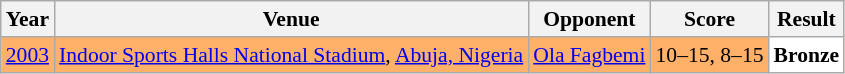<table class="sortable wikitable" style="font-size: 90%;">
<tr>
<th>Year</th>
<th>Venue</th>
<th>Opponent</th>
<th>Score</th>
<th>Result</th>
</tr>
<tr style="background:#FFB069">
<td align="center"><a href='#'>2003</a></td>
<td align="left"><a href='#'>Indoor Sports Halls National Stadium</a>, <a href='#'>Abuja, Nigeria</a></td>
<td align="left"> <a href='#'>Ola Fagbemi</a></td>
<td align="left">10–15, 8–15</td>
<td style="text-align:left; background:white"> <strong>Bronze</strong></td>
</tr>
</table>
